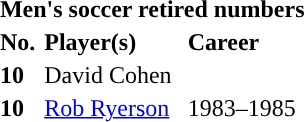<table class="toccolours" style="float: right; margin-left: 1em;">
<tr>
<th colspan="3" style="text-align: center; "><strong>Men's soccer retired numbers</strong></th>
</tr>
<tr>
<td><strong>No.</strong></td>
<td><strong>Player(s)</strong></td>
<td><strong>Career</strong></td>
</tr>
<tr>
<td><strong>10</strong></td>
<td>David Cohen</td>
<td></td>
</tr>
<tr>
<td><strong>10</strong></td>
<td><a href='#'>Rob Ryerson</a></td>
<td>1983–1985</td>
</tr>
</table>
